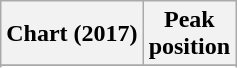<table class="wikitable sortable plainrowheaders" style="text-align:center">
<tr>
<th scope="col">Chart (2017)</th>
<th scope="col">Peak<br> position</th>
</tr>
<tr>
</tr>
<tr>
</tr>
</table>
